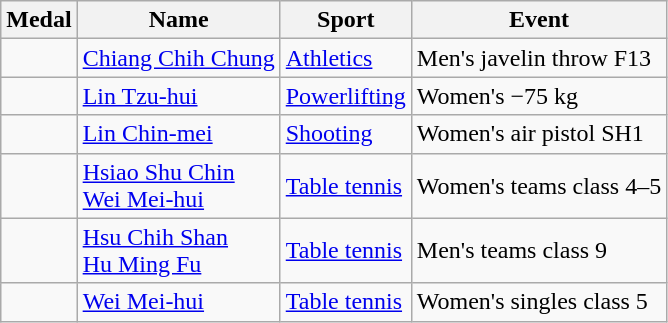<table class="wikitable sortable">
<tr>
<th>Medal</th>
<th>Name</th>
<th>Sport</th>
<th>Event</th>
</tr>
<tr>
<td></td>
<td><a href='#'>Chiang Chih Chung</a></td>
<td><a href='#'>Athletics</a></td>
<td>Men's javelin throw F13</td>
</tr>
<tr>
<td></td>
<td><a href='#'>Lin Tzu-hui</a></td>
<td><a href='#'>Powerlifting</a></td>
<td>Women's −75 kg</td>
</tr>
<tr>
<td></td>
<td><a href='#'>Lin Chin-mei</a></td>
<td><a href='#'>Shooting</a></td>
<td>Women's air pistol SH1</td>
</tr>
<tr>
<td></td>
<td><a href='#'>Hsiao Shu Chin</a><br><a href='#'>Wei Mei-hui</a></td>
<td><a href='#'>Table tennis</a></td>
<td>Women's teams class 4–5</td>
</tr>
<tr>
<td></td>
<td><a href='#'>Hsu Chih Shan</a><br><a href='#'>Hu Ming Fu</a></td>
<td><a href='#'>Table tennis</a></td>
<td>Men's teams class 9</td>
</tr>
<tr>
<td></td>
<td><a href='#'>Wei Mei-hui</a></td>
<td><a href='#'>Table tennis</a></td>
<td>Women's singles class 5</td>
</tr>
</table>
